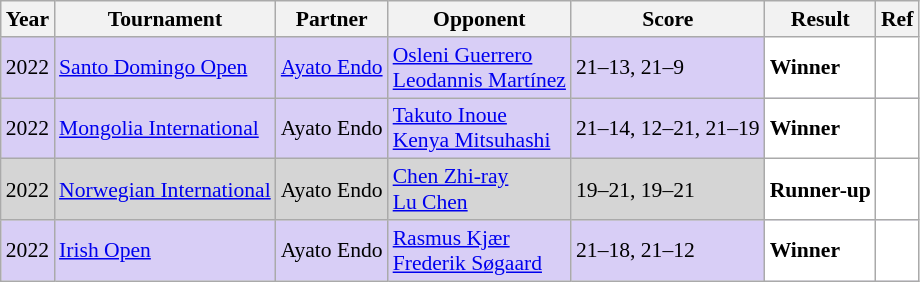<table class="sortable wikitable" style="font-size: 90%;">
<tr>
<th>Year</th>
<th>Tournament</th>
<th>Partner</th>
<th>Opponent</th>
<th>Score</th>
<th>Result</th>
<th>Ref</th>
</tr>
<tr style="background:#D8CEF6">
<td align="center">2022</td>
<td align="left"><a href='#'>Santo Domingo Open</a></td>
<td align="left"> <a href='#'>Ayato Endo</a></td>
<td align="left"> <a href='#'>Osleni Guerrero</a><br> <a href='#'>Leodannis Martínez</a></td>
<td align="left">21–13, 21–9</td>
<td style="text-align:left; background:white"> <strong>Winner</strong></td>
<td style="text-align:center; background:white"></td>
</tr>
<tr style="background:#D8CEF6">
<td align="center">2022</td>
<td align="left"><a href='#'>Mongolia International</a></td>
<td align="left"> Ayato Endo</td>
<td align="left"> <a href='#'>Takuto Inoue</a><br> <a href='#'>Kenya Mitsuhashi</a></td>
<td align="left">21–14, 12–21, 21–19</td>
<td style="text-align:left; background:white"> <strong>Winner</strong></td>
<td style="text-align:center; background:white"></td>
</tr>
<tr style="background:#D5D5D5">
<td align="center">2022</td>
<td align="left"><a href='#'>Norwegian International</a></td>
<td align="left"> Ayato Endo</td>
<td align="left"> <a href='#'>Chen Zhi-ray</a><br> <a href='#'>Lu Chen</a></td>
<td align="left">19–21, 19–21</td>
<td style="text-align:left; background:white"> <strong>Runner-up</strong></td>
<td style="text-align:center; background:white"></td>
</tr>
<tr style="background:#D8CEF6">
<td align="center">2022</td>
<td align="left"><a href='#'>Irish Open</a></td>
<td align="left"> Ayato Endo</td>
<td align="left"> <a href='#'>Rasmus Kjær</a><br> <a href='#'>Frederik Søgaard</a></td>
<td align="left">21–18, 21–12</td>
<td style="text-align:left; background:white"> <strong>Winner</strong></td>
<td style="text-align:center; background:white"></td>
</tr>
</table>
